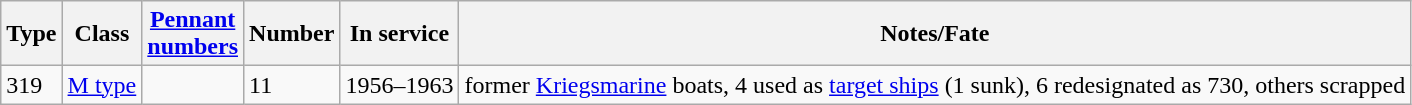<table class="wikitable">
<tr>
<th scope="col">Type</th>
<th scope="col">Class</th>
<th scope="col"><a href='#'>Pennant<br>numbers</a></th>
<th scope="col">Number</th>
<th scope="col">In service</th>
<th scope="col">Notes/Fate</th>
</tr>
<tr>
<td>319</td>
<td><a href='#'>M type</a></td>
<td></td>
<td>11</td>
<td>1956–1963</td>
<td>former <a href='#'>Kriegsmarine</a> boats, 4 used as <a href='#'>target ships</a> (1 sunk), 6 redesignated as 730, others scrapped</td>
</tr>
</table>
